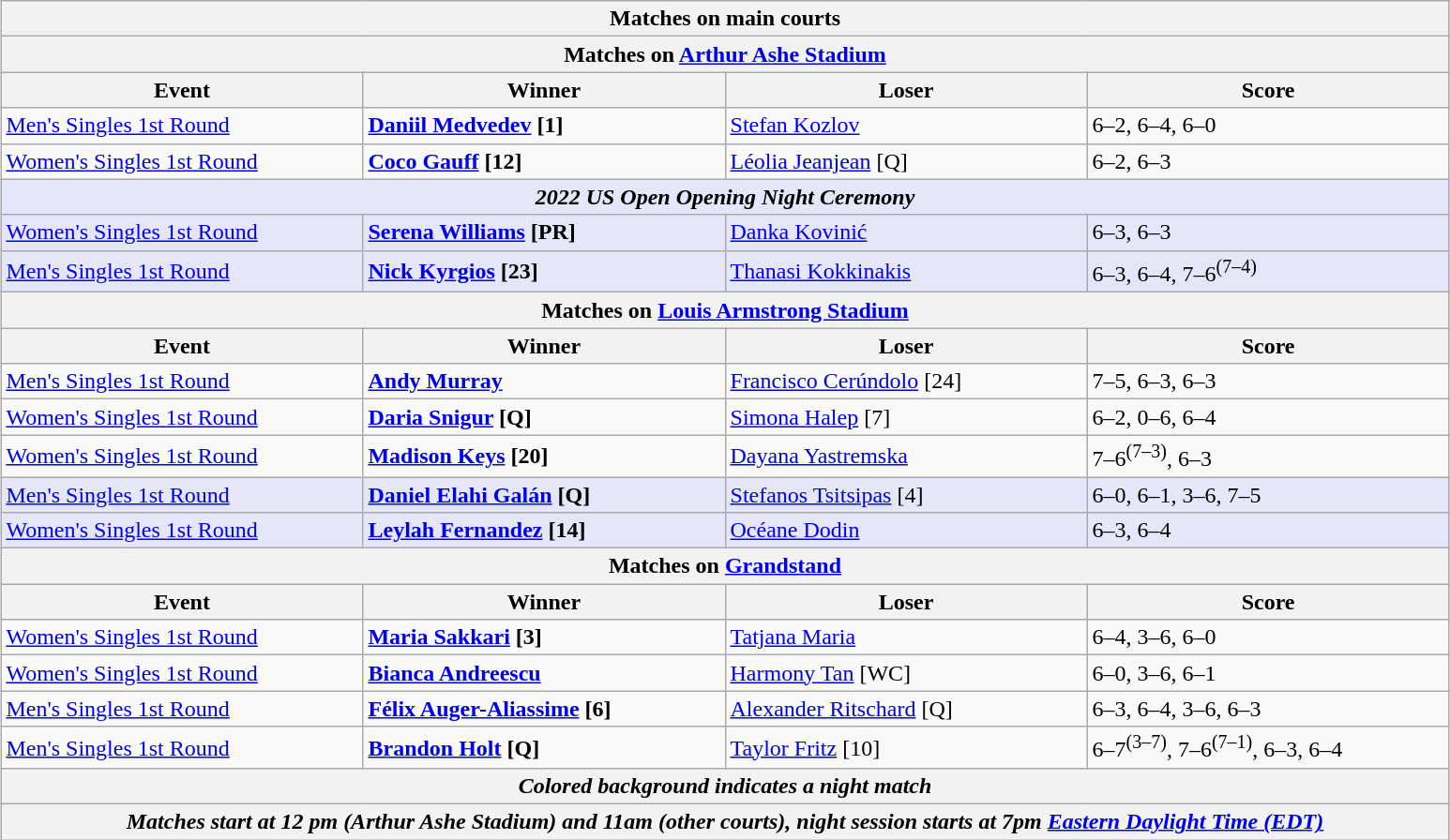<table class="wikitable" style="margin:auto;">
<tr>
<th colspan="4" style="white-space:nowrap;">Matches on main courts</th>
</tr>
<tr>
<th colspan="4"><strong>Matches on <a href='#'>Arthur Ashe Stadium</a></strong></th>
</tr>
<tr>
<th width="250">Event</th>
<th width="250">Winner</th>
<th width="250">Loser</th>
<th width="250">Score</th>
</tr>
<tr>
<td><a href='#'>Men's Singles 1st Round</a></td>
<td><strong> <a href='#'>Daniil Medvedev</a> [1]</strong></td>
<td> <a href='#'>Stefan Kozlov</a></td>
<td>6–2, 6–4, 6–0</td>
</tr>
<tr>
<td><a href='#'>Women's Singles 1st Round</a></td>
<td><strong> <a href='#'>Coco Gauff</a> [12]</strong></td>
<td> <a href='#'>Léolia Jeanjean</a> [Q]</td>
<td>6–2, 6–3</td>
</tr>
<tr bgcolor="lavender">
<td colspan="4" align="center"><strong><em>2022 US Open Opening Night Ceremony</em></strong></td>
</tr>
<tr bgcolor="lavender">
<td><a href='#'>Women's Singles 1st Round</a></td>
<td><strong> <a href='#'>Serena Williams</a> [PR]</strong></td>
<td> <a href='#'>Danka Kovinić</a></td>
<td>6–3, 6–3</td>
</tr>
<tr bgcolor="lavender">
<td><a href='#'>Men's Singles 1st Round</a></td>
<td><strong> <a href='#'>Nick Kyrgios</a> [23]</strong></td>
<td> <a href='#'>Thanasi Kokkinakis</a></td>
<td>6–3, 6–4, 7–6<sup>(7–4)</sup></td>
</tr>
<tr>
<th colspan="4"><strong>Matches on <a href='#'>Louis Armstrong Stadium</a></strong></th>
</tr>
<tr>
<th width="250">Event</th>
<th width="250">Winner</th>
<th width="250">Loser</th>
<th width="250">Score</th>
</tr>
<tr>
<td><a href='#'>Men's Singles 1st Round</a></td>
<td><strong> <a href='#'>Andy Murray</a></strong></td>
<td> <a href='#'>Francisco Cerúndolo</a> [24]</td>
<td>7–5, 6–3, 6–3</td>
</tr>
<tr>
<td><a href='#'>Women's Singles 1st Round</a></td>
<td><strong> <a href='#'>Daria Snigur</a> [Q]</strong></td>
<td> <a href='#'>Simona Halep</a> [7]</td>
<td>6–2, 0–6, 6–4</td>
</tr>
<tr>
<td><a href='#'>Women's Singles 1st Round</a></td>
<td><strong> <a href='#'>Madison Keys</a> [20]</strong></td>
<td> <a href='#'>Dayana Yastremska</a></td>
<td>7–6<sup>(7–3)</sup>, 6–3</td>
</tr>
<tr bgcolor="lavender">
<td><a href='#'>Men's Singles 1st Round</a></td>
<td><strong> <a href='#'>Daniel Elahi Galán</a> [Q]</strong></td>
<td> <a href='#'>Stefanos Tsitsipas</a> [4]</td>
<td>6–0, 6–1, 3–6, 7–5</td>
</tr>
<tr bgcolor="lavender">
<td><a href='#'>Women's Singles 1st Round</a></td>
<td><strong> <a href='#'>Leylah Fernandez</a> [14]</strong></td>
<td> <a href='#'>Océane Dodin</a></td>
<td>6–3, 6–4</td>
</tr>
<tr>
<th colspan="4"><strong>Matches on <a href='#'>Grandstand</a></strong></th>
</tr>
<tr>
<th width="250">Event</th>
<th width="250">Winner</th>
<th width="250">Loser</th>
<th width="250">Score</th>
</tr>
<tr>
<td><a href='#'>Women's Singles 1st Round</a></td>
<td><strong> <a href='#'>Maria Sakkari</a> [3]</strong></td>
<td> <a href='#'>Tatjana Maria</a></td>
<td>6–4, 3–6, 6–0</td>
</tr>
<tr>
<td><a href='#'>Women's Singles 1st Round</a></td>
<td><strong> <a href='#'>Bianca Andreescu</a></strong></td>
<td> <a href='#'>Harmony Tan</a> [WC]</td>
<td>6–0, 3–6, 6–1</td>
</tr>
<tr>
<td><a href='#'>Men's Singles 1st Round</a></td>
<td><strong> <a href='#'>Félix Auger-Aliassime</a> [6]</strong></td>
<td> <a href='#'>Alexander Ritschard</a> [Q]</td>
<td>6–3, 6–4, 3–6, 6–3</td>
</tr>
<tr>
<td><a href='#'>Men's Singles 1st Round</a></td>
<td><strong> <a href='#'>Brandon Holt</a> [Q]</strong></td>
<td> <a href='#'>Taylor Fritz</a> [10]</td>
<td>6–7<sup>(3–7)</sup>, 7–6<sup>(7–1)</sup>, 6–3, 6–4</td>
</tr>
<tr>
<th colspan="4"><em>Colored background indicates a night match</em></th>
</tr>
<tr>
<th colspan="4"><em>Matches start at 12 pm (Arthur Ashe Stadium) and 11am (other courts), night session starts at 7pm <a href='#'>Eastern Daylight Time (EDT)</a></em></th>
</tr>
</table>
